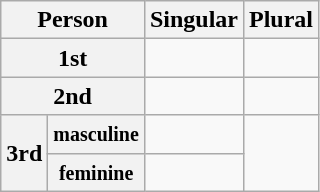<table class="wikitable">
<tr>
<th colspan="2">Person</th>
<th>Singular</th>
<th>Plural</th>
</tr>
<tr>
<th colspan="2">1st</th>
<td><br><em></em></td>
<td><br><em></em></td>
</tr>
<tr>
<th colspan="2">2nd</th>
<td><br><em></em></td>
<td><br><em></em></td>
</tr>
<tr>
<th rowspan="2">3rd</th>
<th><small>masculine</small></th>
<td><br><em></em></td>
<td rowspan="2"><br><em></em></td>
</tr>
<tr>
<th><small>feminine</small></th>
<td><br><em></em></td>
</tr>
</table>
